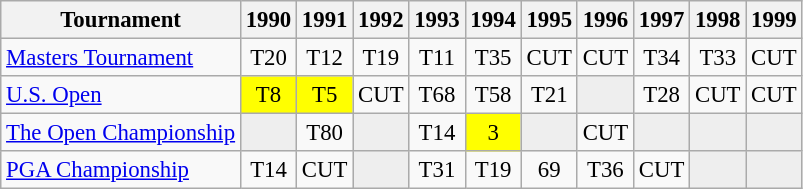<table class="wikitable" style="font-size:95%;text-align:center;">
<tr>
<th>Tournament</th>
<th>1990</th>
<th>1991</th>
<th>1992</th>
<th>1993</th>
<th>1994</th>
<th>1995</th>
<th>1996</th>
<th>1997</th>
<th>1998</th>
<th>1999</th>
</tr>
<tr>
<td align=left><a href='#'>Masters Tournament</a></td>
<td>T20</td>
<td>T12</td>
<td>T19</td>
<td>T11</td>
<td>T35</td>
<td>CUT</td>
<td>CUT</td>
<td>T34</td>
<td>T33</td>
<td>CUT</td>
</tr>
<tr>
<td align=left><a href='#'>U.S. Open</a></td>
<td style="background:yellow;">T8</td>
<td style="background:yellow;">T5</td>
<td>CUT</td>
<td>T68</td>
<td>T58</td>
<td>T21</td>
<td style="background:#eeeeee;"></td>
<td>T28</td>
<td>CUT</td>
<td>CUT</td>
</tr>
<tr>
<td align=left><a href='#'>The Open Championship</a></td>
<td style="background:#eeeeee;"></td>
<td>T80</td>
<td style="background:#eeeeee;"></td>
<td>T14</td>
<td style="background:yellow;">3</td>
<td style="background:#eeeeee;"></td>
<td>CUT</td>
<td style="background:#eeeeee;"></td>
<td style="background:#eeeeee;"></td>
<td style="background:#eeeeee;"></td>
</tr>
<tr>
<td align=left><a href='#'>PGA Championship</a></td>
<td>T14</td>
<td>CUT</td>
<td style="background:#eeeeee;"></td>
<td>T31</td>
<td>T19</td>
<td>69</td>
<td>T36</td>
<td>CUT</td>
<td style="background:#eeeeee;"></td>
<td style="background:#eeeeee;"></td>
</tr>
</table>
